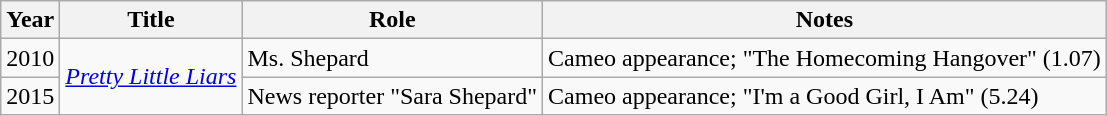<table class="wikitable sortable">
<tr>
<th>Year</th>
<th>Title</th>
<th>Role</th>
<th class="unsortable">Notes</th>
</tr>
<tr>
<td>2010</td>
<td rowspan="2"><em><a href='#'>Pretty Little Liars</a></em></td>
<td>Ms. Shepard</td>
<td>Cameo appearance; "The Homecoming Hangover" (1.07)</td>
</tr>
<tr>
<td>2015</td>
<td>News reporter "Sara Shepard"</td>
<td>Cameo appearance; "I'm a Good Girl, I Am" (5.24)</td>
</tr>
</table>
